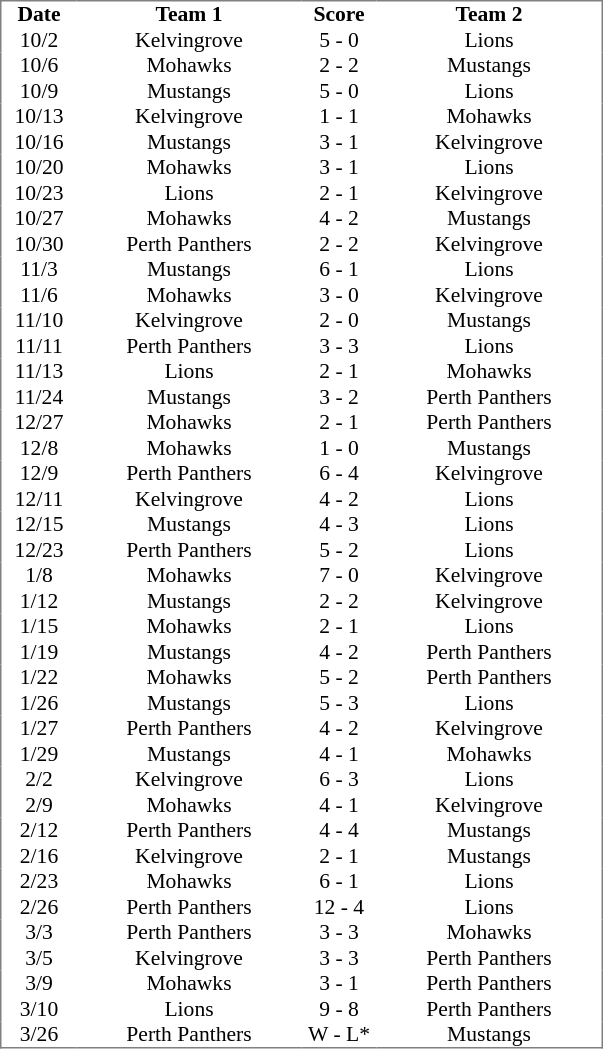<table cellpadding="0" cellspacing="0" border="0" style="font-size: 90%; text-align: center; border: gray solid 1px; border-collapse: collapse;">
<tr>
<th width="50">Date</th>
<th width="150">Team 1</th>
<th width="50">Score</th>
<th width="150">Team 2</th>
</tr>
<tr>
<td>10/2</td>
<td>Kelvingrove</td>
<td>5 - 0</td>
<td>Lions</td>
</tr>
<tr>
<td>10/6</td>
<td>Mohawks</td>
<td>2 - 2</td>
<td>Mustangs</td>
</tr>
<tr>
<td>10/9</td>
<td>Mustangs</td>
<td>5 - 0</td>
<td>Lions</td>
</tr>
<tr>
<td>10/13</td>
<td>Kelvingrove</td>
<td>1 - 1</td>
<td>Mohawks</td>
</tr>
<tr>
<td>10/16</td>
<td>Mustangs</td>
<td>3 - 1</td>
<td>Kelvingrove</td>
</tr>
<tr>
<td>10/20</td>
<td>Mohawks</td>
<td>3 - 1</td>
<td>Lions</td>
</tr>
<tr>
<td>10/23</td>
<td>Lions</td>
<td>2 - 1</td>
<td>Kelvingrove</td>
</tr>
<tr>
<td>10/27</td>
<td>Mohawks</td>
<td>4 - 2</td>
<td>Mustangs</td>
</tr>
<tr>
<td>10/30</td>
<td>Perth Panthers</td>
<td>2 - 2</td>
<td>Kelvingrove</td>
</tr>
<tr>
<td>11/3</td>
<td>Mustangs</td>
<td>6 - 1</td>
<td>Lions</td>
</tr>
<tr>
<td>11/6</td>
<td>Mohawks</td>
<td>3 - 0</td>
<td>Kelvingrove</td>
</tr>
<tr>
<td>11/10</td>
<td>Kelvingrove</td>
<td>2 - 0</td>
<td>Mustangs</td>
</tr>
<tr>
<td>11/11</td>
<td>Perth Panthers</td>
<td>3 - 3</td>
<td>Lions</td>
</tr>
<tr>
<td>11/13</td>
<td>Lions</td>
<td>2 - 1</td>
<td>Mohawks</td>
</tr>
<tr>
<td>11/24</td>
<td>Mustangs</td>
<td>3 - 2</td>
<td>Perth Panthers</td>
</tr>
<tr>
<td>12/27</td>
<td>Mohawks</td>
<td>2 - 1</td>
<td>Perth Panthers</td>
</tr>
<tr>
<td>12/8</td>
<td>Mohawks</td>
<td>1 - 0</td>
<td>Mustangs</td>
</tr>
<tr>
<td>12/9</td>
<td>Perth Panthers</td>
<td>6 - 4</td>
<td>Kelvingrove</td>
</tr>
<tr>
<td>12/11</td>
<td>Kelvingrove</td>
<td>4 - 2</td>
<td>Lions</td>
</tr>
<tr>
<td>12/15</td>
<td>Mustangs</td>
<td>4 - 3</td>
<td>Lions</td>
</tr>
<tr>
<td>12/23</td>
<td>Perth Panthers</td>
<td>5 - 2</td>
<td>Lions</td>
</tr>
<tr>
<td>1/8</td>
<td>Mohawks</td>
<td>7 - 0</td>
<td>Kelvingrove</td>
</tr>
<tr>
<td>1/12</td>
<td>Mustangs</td>
<td>2 - 2</td>
<td>Kelvingrove</td>
</tr>
<tr>
<td>1/15</td>
<td>Mohawks</td>
<td>2 - 1</td>
<td>Lions</td>
</tr>
<tr>
<td>1/19</td>
<td>Mustangs</td>
<td>4 - 2</td>
<td>Perth Panthers</td>
</tr>
<tr>
<td>1/22</td>
<td>Mohawks</td>
<td>5 - 2</td>
<td>Perth Panthers</td>
</tr>
<tr>
<td>1/26</td>
<td>Mustangs</td>
<td>5 - 3</td>
<td>Lions</td>
</tr>
<tr>
<td>1/27</td>
<td>Perth Panthers</td>
<td>4 - 2</td>
<td>Kelvingrove</td>
</tr>
<tr>
<td>1/29</td>
<td>Mustangs</td>
<td>4 - 1</td>
<td>Mohawks</td>
</tr>
<tr>
<td>2/2</td>
<td>Kelvingrove</td>
<td>6 - 3</td>
<td>Lions</td>
</tr>
<tr>
<td>2/9</td>
<td>Mohawks</td>
<td>4 - 1</td>
<td>Kelvingrove</td>
</tr>
<tr>
<td>2/12</td>
<td>Perth Panthers</td>
<td>4 - 4</td>
<td>Mustangs</td>
</tr>
<tr>
<td>2/16</td>
<td>Kelvingrove</td>
<td>2 - 1</td>
<td>Mustangs</td>
</tr>
<tr>
<td>2/23</td>
<td>Mohawks</td>
<td>6 - 1</td>
<td>Lions</td>
</tr>
<tr>
<td>2/26</td>
<td>Perth Panthers</td>
<td>12 - 4</td>
<td>Lions</td>
</tr>
<tr>
<td>3/3</td>
<td>Perth Panthers</td>
<td>3 - 3</td>
<td>Mohawks</td>
</tr>
<tr>
<td>3/5</td>
<td>Kelvingrove</td>
<td>3 - 3</td>
<td>Perth Panthers</td>
</tr>
<tr>
<td>3/9</td>
<td>Mohawks</td>
<td>3 - 1</td>
<td>Perth Panthers</td>
</tr>
<tr>
<td>3/10</td>
<td>Lions</td>
<td>9 - 8</td>
<td>Perth Panthers</td>
</tr>
<tr>
<td>3/26</td>
<td>Perth Panthers</td>
<td>W - L*</td>
<td>Mustangs</td>
</tr>
</table>
